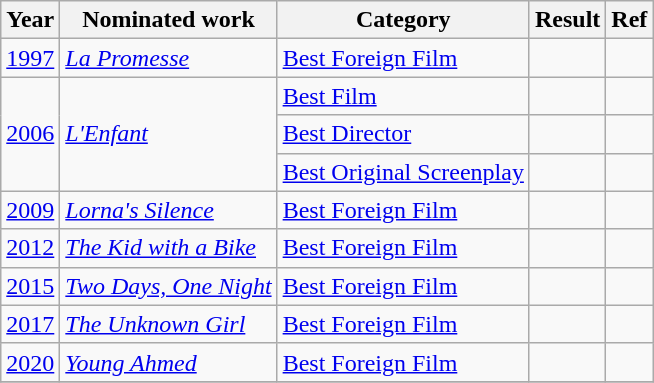<table class="wikitable sortable">
<tr>
<th>Year</th>
<th>Nominated work</th>
<th>Category</th>
<th>Result</th>
<th>Ref</th>
</tr>
<tr>
<td><a href='#'>1997</a></td>
<td><em><a href='#'>La Promesse</a></em></td>
<td><a href='#'>Best Foreign Film</a></td>
<td></td>
<td></td>
</tr>
<tr>
<td rowspan=3><a href='#'>2006</a></td>
<td rowspan=3><em><a href='#'>L'Enfant</a></em></td>
<td><a href='#'>Best Film</a></td>
<td></td>
<td></td>
</tr>
<tr>
<td><a href='#'>Best Director</a></td>
<td></td>
<td></td>
</tr>
<tr>
<td><a href='#'>Best Original Screenplay</a></td>
<td></td>
<td></td>
</tr>
<tr>
<td><a href='#'>2009</a></td>
<td><em><a href='#'>Lorna's Silence</a></em></td>
<td><a href='#'>Best Foreign Film</a></td>
<td></td>
<td></td>
</tr>
<tr>
<td><a href='#'>2012</a></td>
<td><em><a href='#'>The Kid with a Bike</a></em></td>
<td><a href='#'>Best Foreign Film</a></td>
<td></td>
<td></td>
</tr>
<tr>
<td><a href='#'>2015</a></td>
<td><em><a href='#'>Two Days, One Night</a></em></td>
<td><a href='#'>Best Foreign Film</a></td>
<td></td>
<td></td>
</tr>
<tr>
<td><a href='#'>2017</a></td>
<td><em><a href='#'>The Unknown Girl</a></em></td>
<td><a href='#'>Best Foreign Film</a></td>
<td></td>
<td></td>
</tr>
<tr>
<td><a href='#'>2020</a></td>
<td><em><a href='#'>Young Ahmed</a></em></td>
<td><a href='#'>Best Foreign Film</a></td>
<td></td>
<td></td>
</tr>
<tr>
</tr>
</table>
